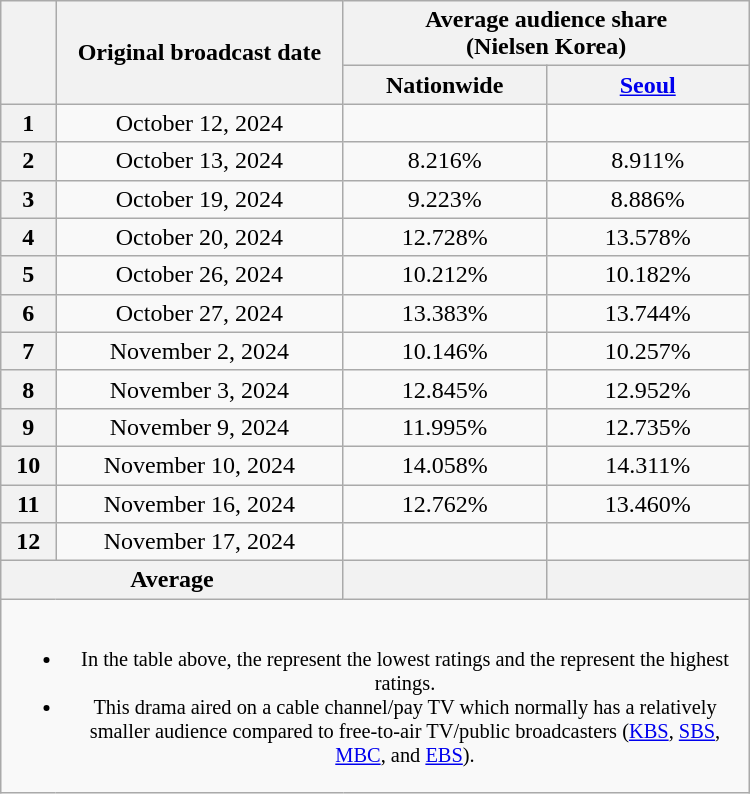<table class="wikitable" style="margin-left:auto; margin-right:auto; width:500px; text-align:center">
<tr>
<th scope="col" rowspan="2"></th>
<th scope="col" rowspan="2">Original broadcast date</th>
<th scope="col" colspan="2">Average audience share<br>(Nielsen Korea)</th>
</tr>
<tr>
<th scope="col" style="width:8em">Nationwide</th>
<th scope="col" style="width:8em"><a href='#'>Seoul</a></th>
</tr>
<tr>
<th scope="col">1</th>
<td>October 12, 2024</td>
<td><strong></strong> </td>
<td><strong></strong> </td>
</tr>
<tr>
<th scope="col">2</th>
<td>October 13, 2024</td>
<td>8.216% </td>
<td>8.911% </td>
</tr>
<tr>
<th scope="col">3</th>
<td>October 19, 2024</td>
<td>9.223% </td>
<td>8.886% </td>
</tr>
<tr>
<th scope="col">4</th>
<td>October 20, 2024</td>
<td>12.728% </td>
<td>13.578% </td>
</tr>
<tr>
<th scope="col">5</th>
<td>October 26, 2024</td>
<td>10.212% </td>
<td>10.182% </td>
</tr>
<tr>
<th scope="col">6</th>
<td>October 27, 2024</td>
<td>13.383% </td>
<td>13.744% </td>
</tr>
<tr>
<th scope="col">7</th>
<td>November 2, 2024</td>
<td>10.146% </td>
<td>10.257% </td>
</tr>
<tr>
<th scope="col">8</th>
<td>November 3, 2024</td>
<td>12.845% </td>
<td>12.952% </td>
</tr>
<tr>
<th scope="col">9</th>
<td>November 9, 2024</td>
<td>11.995% </td>
<td>12.735% </td>
</tr>
<tr>
<th scope="col">10</th>
<td>November 10, 2024</td>
<td>14.058% </td>
<td>14.311% </td>
</tr>
<tr>
<th scope="col">11</th>
<td>November 16, 2024</td>
<td>12.762% </td>
<td>13.460% </td>
</tr>
<tr>
<th scope="col">12</th>
<td>November 17, 2024</td>
<td><strong></strong> </td>
<td><strong></strong> </td>
</tr>
<tr>
<th scope="col" colspan="2">Average</th>
<th scope="col"></th>
<th scope="col"></th>
</tr>
<tr>
<td colspan="4" style="font-size:85%"><br><ul><li>In the table above, the <strong></strong> represent the lowest ratings and the <strong></strong> represent the highest ratings.</li><li>This drama aired on a cable channel/pay TV which normally has a relatively smaller audience compared to free-to-air TV/public broadcasters (<a href='#'>KBS</a>, <a href='#'>SBS</a>, <a href='#'>MBC</a>, and <a href='#'>EBS</a>).</li></ul></td>
</tr>
</table>
